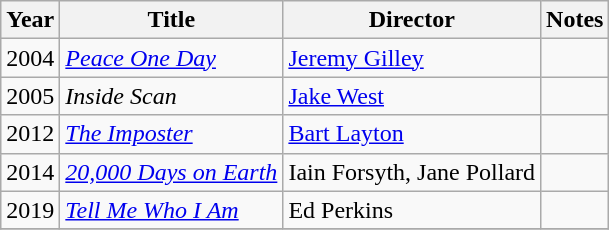<table class="wikitable">
<tr>
<th>Year</th>
<th>Title</th>
<th>Director</th>
<th>Notes</th>
</tr>
<tr>
<td>2004</td>
<td><em><a href='#'>Peace One Day</a></em></td>
<td><a href='#'>Jeremy Gilley</a></td>
<td></td>
</tr>
<tr>
<td>2005</td>
<td><em>Inside Scan</em></td>
<td><a href='#'>Jake West</a></td>
<td></td>
</tr>
<tr>
<td>2012</td>
<td><em><a href='#'>The Imposter</a></em></td>
<td><a href='#'>Bart Layton</a></td>
<td></td>
</tr>
<tr>
<td>2014</td>
<td><em><a href='#'>20,000 Days on Earth</a></em></td>
<td>Iain Forsyth, Jane Pollard</td>
<td></td>
</tr>
<tr>
<td>2019</td>
<td><em><a href='#'>Tell Me Who I Am</a></em></td>
<td>Ed Perkins</td>
<td></td>
</tr>
<tr>
</tr>
</table>
